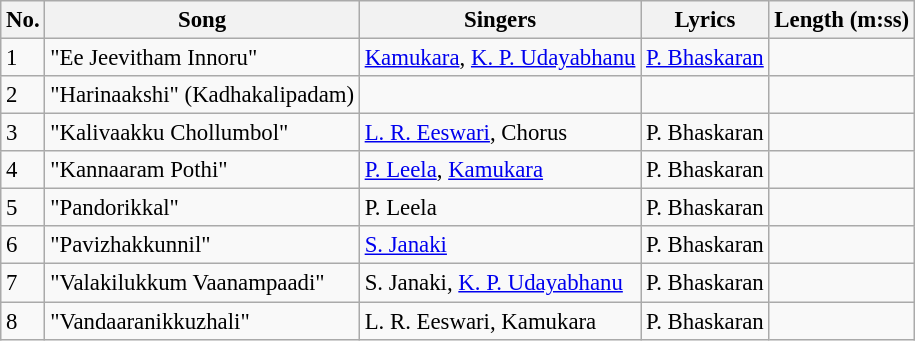<table class="wikitable" style="font-size:95%;">
<tr>
<th>No.</th>
<th>Song</th>
<th>Singers</th>
<th>Lyrics</th>
<th>Length (m:ss)</th>
</tr>
<tr>
<td>1</td>
<td>"Ee Jeevitham Innoru"</td>
<td><a href='#'>Kamukara</a>, <a href='#'>K. P. Udayabhanu</a></td>
<td><a href='#'>P. Bhaskaran</a></td>
<td></td>
</tr>
<tr>
<td>2</td>
<td>"Harinaakshi" (Kadhakalipadam)</td>
<td></td>
<td></td>
<td></td>
</tr>
<tr>
<td>3</td>
<td>"Kalivaakku Chollumbol"</td>
<td><a href='#'>L. R. Eeswari</a>, Chorus</td>
<td>P. Bhaskaran</td>
<td></td>
</tr>
<tr>
<td>4</td>
<td>"Kannaaram Pothi"</td>
<td><a href='#'>P. Leela</a>, <a href='#'>Kamukara</a></td>
<td>P. Bhaskaran</td>
<td></td>
</tr>
<tr>
<td>5</td>
<td>"Pandorikkal"</td>
<td>P. Leela</td>
<td>P. Bhaskaran</td>
<td></td>
</tr>
<tr>
<td>6</td>
<td>"Pavizhakkunnil"</td>
<td><a href='#'>S. Janaki</a></td>
<td>P. Bhaskaran</td>
<td></td>
</tr>
<tr>
<td>7</td>
<td>"Valakilukkum Vaanampaadi"</td>
<td>S. Janaki, <a href='#'>K. P. Udayabhanu</a></td>
<td>P. Bhaskaran</td>
<td></td>
</tr>
<tr>
<td>8</td>
<td>"Vandaaranikkuzhali"</td>
<td>L. R. Eeswari, Kamukara</td>
<td>P. Bhaskaran</td>
<td></td>
</tr>
</table>
